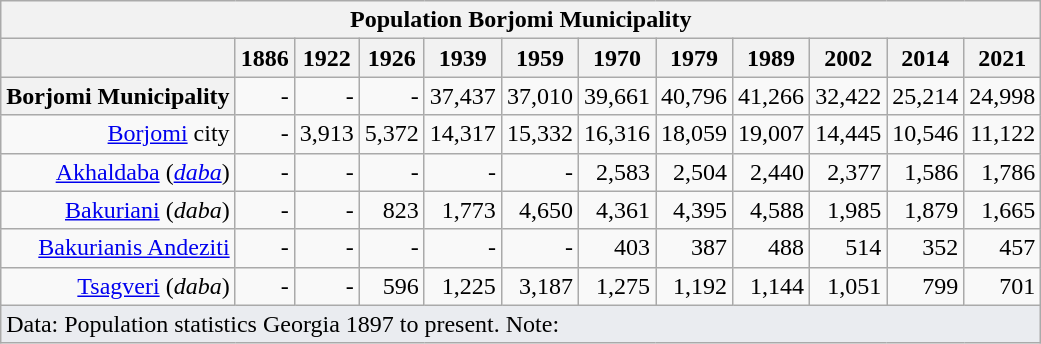<table class="wikitable" style="text-align:right">
<tr>
<th colspan=19>Population Borjomi Municipality</th>
</tr>
<tr>
<th></th>
<th>1886</th>
<th>1922</th>
<th>1926</th>
<th>1939</th>
<th>1959</th>
<th>1970</th>
<th>1979</th>
<th>1989</th>
<th>2002</th>
<th>2014</th>
<th>2021</th>
</tr>
<tr>
<th>Borjomi Municipality</th>
<td>-</td>
<td>-</td>
<td>-</td>
<td>37,437</td>
<td> 37,010</td>
<td> 39,661</td>
<td> 40,796</td>
<td> 41,266</td>
<td> 32,422</td>
<td> 25,214</td>
<td> 24,998</td>
</tr>
<tr>
<td><a href='#'>Borjomi</a> city</td>
<td>-</td>
<td> 3,913</td>
<td> 5,372</td>
<td> 14,317</td>
<td> 15,332</td>
<td> 16,316</td>
<td> 18,059</td>
<td> 19,007</td>
<td> 14,445</td>
<td> 10,546</td>
<td> 11,122</td>
</tr>
<tr>
<td><a href='#'>Akhaldaba</a> (<a href='#'><em>daba</em></a>)</td>
<td>-</td>
<td>-</td>
<td>-</td>
<td>-</td>
<td>-</td>
<td> 2,583</td>
<td> 2,504</td>
<td> 2,440</td>
<td> 2,377</td>
<td> 1,586</td>
<td> 1,786</td>
</tr>
<tr>
<td><a href='#'>Bakuriani</a> (<em>daba</em>)</td>
<td>-</td>
<td>-</td>
<td>823</td>
<td> 1,773</td>
<td> 4,650</td>
<td> 4,361</td>
<td> 4,395</td>
<td> 4,588</td>
<td> 1,985</td>
<td> 1,879</td>
<td> 1,665</td>
</tr>
<tr>
<td><a href='#'>Bakurianis Andeziti</a> </td>
<td>-</td>
<td>-</td>
<td>-</td>
<td>-</td>
<td>-</td>
<td>403</td>
<td> 387</td>
<td> 488</td>
<td> 514</td>
<td> 352</td>
<td>  457</td>
</tr>
<tr>
<td><a href='#'>Tsagveri</a> (<em>daba</em>)</td>
<td>-</td>
<td>-</td>
<td>596</td>
<td> 1,225</td>
<td> 3,187</td>
<td> 1,275</td>
<td> 1,192</td>
<td> 1,144</td>
<td> 1,051</td>
<td> 799</td>
<td> 701</td>
</tr>
<tr>
<td colspan=15 class="wikitable" style="align:left;text-align:left;background-color:#eaecf0">Data: Population statistics Georgia 1897 to present. Note:</td>
</tr>
</table>
